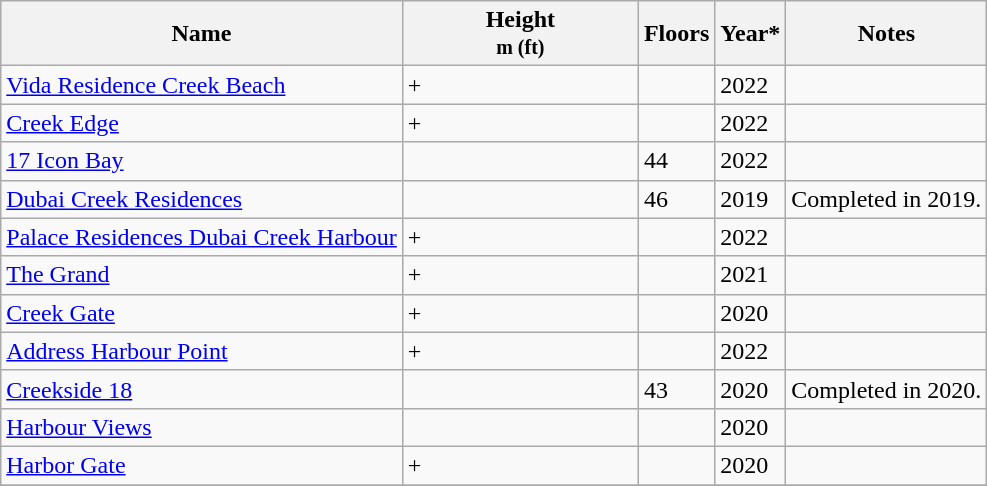<table class="wikitable sortable">
<tr>
<th scope="col">Name</th>
<th style="width:150px;">Height<br><small>m (ft) </small></th>
<th scope="col">Floors</th>
<th scope="col">Year*</th>
<th class="unsortable">Notes</th>
</tr>
<tr>
<td><a href='#'>Vida Residence Creek Beach</a></td>
<td>+</td>
<td></td>
<td>2022</td>
<td></td>
</tr>
<tr>
<td><a href='#'>Creek Edge</a></td>
<td>+</td>
<td></td>
<td>2022</td>
<td></td>
</tr>
<tr>
<td><a href='#'>17 Icon Bay</a></td>
<td></td>
<td>44</td>
<td>2022</td>
<td></td>
</tr>
<tr>
<td><a href='#'>Dubai Creek Residences</a></td>
<td></td>
<td>46</td>
<td>2019</td>
<td>Completed in 2019.</td>
</tr>
<tr>
<td><a href='#'>Palace Residences Dubai Creek Harbour</a></td>
<td>+</td>
<td></td>
<td>2022</td>
<td></td>
</tr>
<tr>
<td><a href='#'>The Grand</a></td>
<td>+</td>
<td></td>
<td>2021</td>
<td></td>
</tr>
<tr>
<td><a href='#'>Creek Gate</a></td>
<td>+</td>
<td></td>
<td>2020</td>
<td></td>
</tr>
<tr>
<td><a href='#'>Address Harbour Point</a></td>
<td>+</td>
<td></td>
<td>2022</td>
<td></td>
</tr>
<tr>
<td><a href='#'>Creekside 18</a></td>
<td></td>
<td>43</td>
<td>2020</td>
<td>Completed in 2020.</td>
</tr>
<tr>
<td><a href='#'>Harbour Views</a></td>
<td></td>
<td></td>
<td>2020</td>
<td></td>
</tr>
<tr>
<td><a href='#'>Harbor Gate</a></td>
<td>+</td>
<td></td>
<td>2020</td>
<td></td>
</tr>
<tr>
</tr>
</table>
